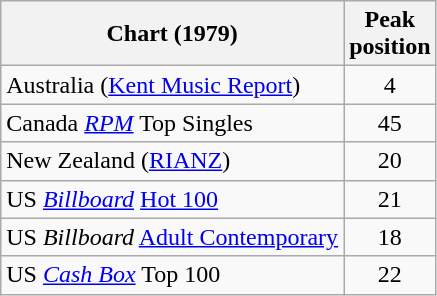<table class="wikitable sortable">
<tr>
<th align="left">Chart (1979)</th>
<th align="left">Peak<br>position</th>
</tr>
<tr>
<td>Australia (<a href='#'>Kent Music Report</a>)</td>
<td style="text-align:center;">4</td>
</tr>
<tr>
<td>Canada <a href='#'><em>RPM</em></a> Top Singles</td>
<td style="text-align:center;">45</td>
</tr>
<tr>
<td>New Zealand (<a href='#'>RIANZ</a>)</td>
<td style="text-align:center;">20</td>
</tr>
<tr>
<td>US <em><a href='#'>Billboard</a></em> <a href='#'>Hot 100</a></td>
<td style="text-align:center;">21</td>
</tr>
<tr>
<td>US <em>Billboard</em> <a href='#'>Adult Contemporary</a></td>
<td style="text-align:center;">18</td>
</tr>
<tr>
<td>US <a href='#'><em>Cash Box</em></a> Top 100</td>
<td align="center">22</td>
</tr>
</table>
